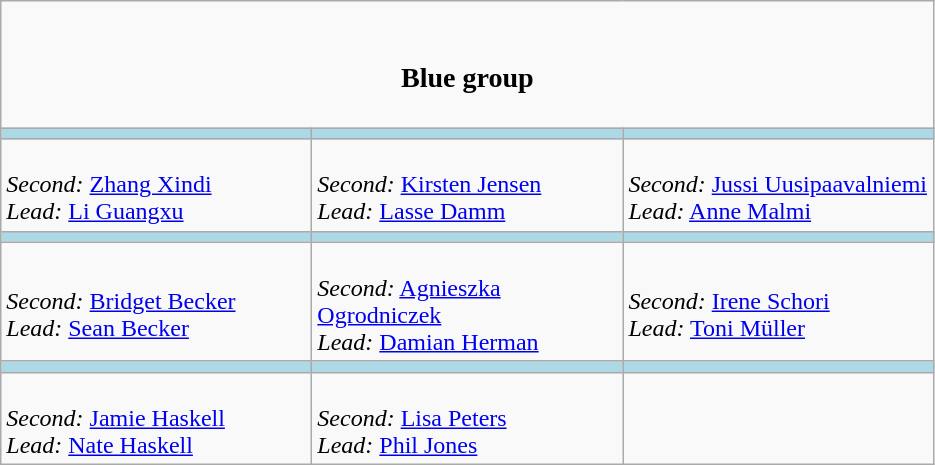<table class="wikitable">
<tr>
<td align=center colspan="3"><br><h3>Blue group</h3></td>
</tr>
<tr>
<th style="background: #ADD8E6;" width="200"></th>
<th style="background: #ADD8E6;" width="200"></th>
<th style="background: #ADD8E6;" width="200"></th>
</tr>
<tr>
<td><br><em>Second:</em> <a href='#'>Zhang Xindi</a><br>
<em>Lead:</em> <a href='#'>Li Guangxu</a></td>
<td><br><em>Second:</em> <a href='#'>Kirsten Jensen</a><br>
<em>Lead:</em> <a href='#'>Lasse Damm</a></td>
<td><br><em>Second:</em> <a href='#'>Jussi Uusipaavalniemi</a><br>
<em>Lead:</em> <a href='#'>Anne Malmi</a></td>
</tr>
<tr>
<th style="background: #ADD8E6;" width="200"></th>
<th style="background: #ADD8E6;" width="200"></th>
<th style="background: #ADD8E6;" width="200"></th>
</tr>
<tr>
<td><br><em>Second:</em> <a href='#'>Bridget Becker</a><br>
<em>Lead:</em> <a href='#'>Sean Becker</a></td>
<td><br><em>Second:</em> <a href='#'>Agnieszka Ogrodniczek</a><br>
<em>Lead:</em> <a href='#'>Damian Herman</a></td>
<td><br><em>Second:</em> <a href='#'>Irene Schori</a><br>
<em>Lead:</em> <a href='#'>Toni Müller</a></td>
</tr>
<tr>
<th style="background: #ADD8E6;" width="200"></th>
<th style="background: #ADD8E6;" width="200"></th>
<th style="background: #ADD8E6;" width="200"></th>
</tr>
<tr>
<td><br><em>Second:</em> <a href='#'>Jamie Haskell</a><br>
<em>Lead:</em> <a href='#'>Nate Haskell</a></td>
<td><br><em>Second:</em> <a href='#'>Lisa Peters</a><br>
<em>Lead:</em> <a href='#'>Phil Jones</a></td>
<td></td>
</tr>
</table>
